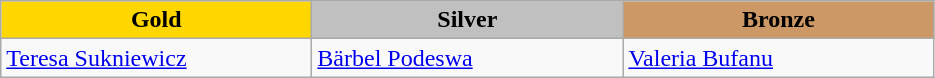<table class="wikitable" style="text-align:left">
<tr align="center">
<td width=200 bgcolor=gold><strong>Gold</strong></td>
<td width=200 bgcolor=silver><strong>Silver</strong></td>
<td width=200 bgcolor=CC9966><strong>Bronze</strong></td>
</tr>
<tr>
<td><a href='#'>Teresa Sukniewicz</a><br><em></em></td>
<td><a href='#'>Bärbel Podeswa</a><br><em></em></td>
<td><a href='#'>Valeria Bufanu</a><br><em></em></td>
</tr>
</table>
